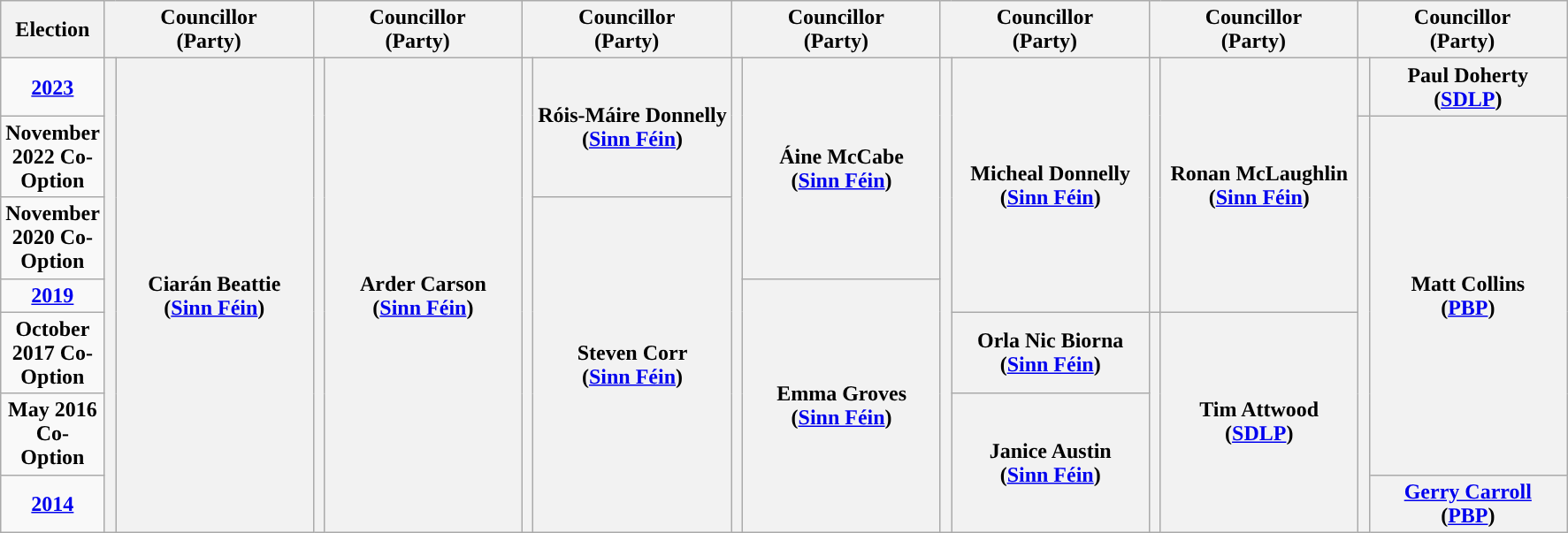<table class="wikitable" style="text-align:center">
<tr>
<th scope="col" width="50">Election</th>
<th scope="col" width="150" colspan = "2">Councillor<br> (Party)</th>
<th scope="col" width="150" colspan = "2">Councillor<br> (Party)</th>
<th scope="col" width="150" colspan = "2">Councillor<br> (Party)</th>
<th scope="col" width="150" colspan = "2">Councillor<br> (Party)</th>
<th scope="col" width="150" colspan = "2">Councillor<br> (Party)</th>
<th scope="col" width="150" colspan = "2">Councillor<br> (Party)</th>
<th scope="col" width="150" colspan = "2">Councillor<br> (Party)</th>
</tr>
<tr>
<td><strong><a href='#'>2023</a></strong></td>
<th rowspan="7" width="1" style="background-color: "></th>
<th rowspan="7">Ciarán Beattie <br> (<a href='#'>Sinn Féin</a>)</th>
<th rowspan="7" width="1" style="background-color: "></th>
<th rowspan="7">Arder Carson <br> (<a href='#'>Sinn Féin</a>)</th>
<th rowspan="7" width="1" style="background-color: "></th>
<th rowspan="2">Róis-Máire Donnelly <br> (<a href='#'>Sinn Féin</a>)</th>
<th rowspan="7" width="1" style="background-color: "></th>
<th rowspan="3">Áine McCabe <br>  (<a href='#'>Sinn Féin</a>)</th>
<th rowspan="7" width="1" style="background-color: "></th>
<th rowspan="4">Micheal Donnelly <br>  (<a href='#'>Sinn Féin</a>)</th>
<th rowspan="4" width="1" style="background-color: "></th>
<th rowspan="4">Ronan McLaughlin <br> (<a href='#'>Sinn Féin</a>)</th>
<th rowspan="1" width="1" style="background-color: "></th>
<th rowspan="1">Paul Doherty <br> (<a href='#'>SDLP</a>)</th>
</tr>
<tr>
<td><strong>November 2022 Co-Option</strong></td>
<th rowspan="6" width="1" style="background-color: "></th>
<th rowspan="5">Matt Collins <br> (<a href='#'>PBP</a>)</th>
</tr>
<tr>
<td><strong>November 2020 Co-Option</strong></td>
<th rowspan="6">Steven Corr <br> (<a href='#'>Sinn Féin</a>)</th>
</tr>
<tr>
<td><strong><a href='#'>2019</a></strong></td>
<th rowspan="4">Emma Groves <br> (<a href='#'>Sinn Féin</a>)</th>
</tr>
<tr>
<td><strong>October 2017 Co-Option</strong></td>
<th rowspan = "1">Orla Nic Biorna <br>  (<a href='#'>Sinn Féin</a>)</th>
<th rowspan="3" width="1" style="background-color: "></th>
<th rowspan='3"'>Tim Attwood <br> (<a href='#'>SDLP</a>)</th>
</tr>
<tr>
<td><strong>May 2016 Co-Option</strong></td>
<th rowspan = "2">Janice Austin <br>  (<a href='#'>Sinn Féin</a>)</th>
</tr>
<tr>
<td><strong><a href='#'>2014</a></strong></td>
<th rowspan = "1"><a href='#'>Gerry Carroll</a> <br> (<a href='#'>PBP</a>)</th>
</tr>
</table>
